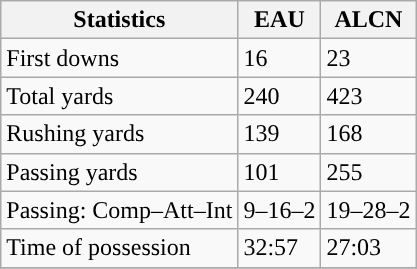<table class="wikitable" style="float: left;">
<tr>
<th>Statistics</th>
<th>EAU</th>
<th>ALCN</th>
</tr>
<tr>
<td>First downs</td>
<td>16</td>
<td>23</td>
</tr>
<tr>
<td>Total yards</td>
<td>240</td>
<td>423</td>
</tr>
<tr>
<td>Rushing yards</td>
<td>139</td>
<td>168</td>
</tr>
<tr>
<td>Passing yards</td>
<td>101</td>
<td>255</td>
</tr>
<tr>
<td>Passing: Comp–Att–Int</td>
<td>9–16–2</td>
<td>19–28–2</td>
</tr>
<tr>
<td>Time of possession</td>
<td>32:57</td>
<td>27:03</td>
</tr>
<tr>
</tr>
</table>
